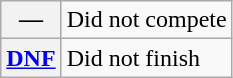<table class="wikitable">
<tr>
<th scope="row">—</th>
<td>Did not compete</td>
</tr>
<tr>
<th scope="row"><a href='#'>DNF</a></th>
<td>Did not finish</td>
</tr>
</table>
